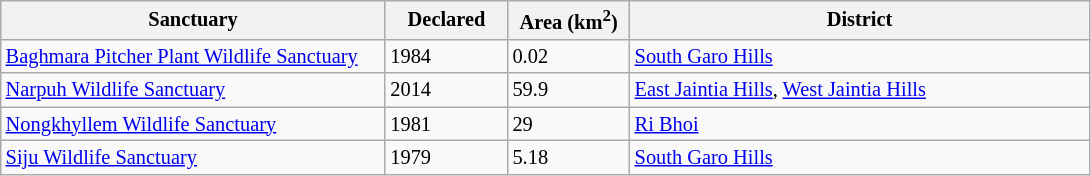<table class="wikitable sortable defaultcenter col1left col4left" style="font-size: 85%">
<tr>
<th scope="col" style="width: 250px;">Sanctuary</th>
<th scope="col" style="width: 75px;">Declared</th>
<th scope="col" style="width: 75px;">Area (km<sup>2</sup>)</th>
<th scope="col" style="width: 300px;">District</th>
</tr>
<tr>
<td><a href='#'>Baghmara Pitcher Plant Wildlife Sanctuary</a></td>
<td>1984</td>
<td>0.02</td>
<td><a href='#'>South Garo Hills</a></td>
</tr>
<tr>
<td><a href='#'>Narpuh Wildlife Sanctuary</a></td>
<td>2014</td>
<td>59.9</td>
<td><a href='#'>East Jaintia Hills</a>, <a href='#'>West Jaintia Hills</a></td>
</tr>
<tr>
<td><a href='#'>Nongkhyllem Wildlife Sanctuary</a></td>
<td>1981</td>
<td>29</td>
<td><a href='#'>Ri Bhoi</a></td>
</tr>
<tr>
<td><a href='#'>Siju Wildlife Sanctuary</a></td>
<td>1979</td>
<td>5.18</td>
<td><a href='#'>South Garo Hills</a></td>
</tr>
</table>
